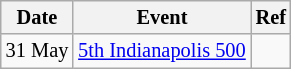<table class="wikitable" style="font-size: 85%">
<tr>
<th>Date</th>
<th>Event</th>
<th>Ref</th>
</tr>
<tr>
<td>31 May</td>
<td><a href='#'>5th Indianapolis 500</a></td>
<td></td>
</tr>
</table>
